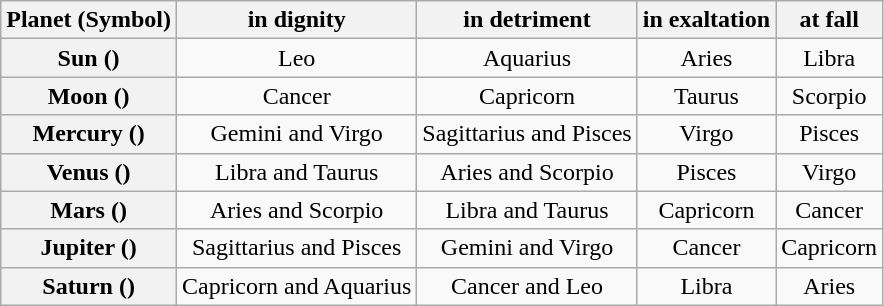<table class="wikitable plainrowheaders skin-invert-image" style="text-align:center">
<tr>
<th scope="col">Planet (Symbol)</th>
<th scope="col"> in dignity </th>
<th scope="col"> in detriment </th>
<th scope="col"> in exaltation </th>
<th scope="col"> at fall </th>
</tr>
<tr>
<th scope="row">Sun ()</th>
<td>Leo</td>
<td>Aquarius</td>
<td>Aries</td>
<td>Libra</td>
</tr>
<tr>
<th scope="row">Moon ()</th>
<td>Cancer</td>
<td>Capricorn</td>
<td>Taurus</td>
<td>Scorpio</td>
</tr>
<tr>
<th scope="row">Mercury ()</th>
<td>Gemini and Virgo</td>
<td>Sagittarius and Pisces</td>
<td>Virgo</td>
<td>Pisces</td>
</tr>
<tr>
<th scope="row">Venus ()</th>
<td>Libra and Taurus</td>
<td>Aries and Scorpio</td>
<td>Pisces</td>
<td>Virgo</td>
</tr>
<tr>
<th scope="row">Mars ()</th>
<td>Aries and Scorpio</td>
<td>Libra and Taurus</td>
<td>Capricorn</td>
<td>Cancer</td>
</tr>
<tr>
<th scope="row">Jupiter ()</th>
<td>Sagittarius and Pisces</td>
<td>Gemini and Virgo</td>
<td>Cancer</td>
<td>Capricorn</td>
</tr>
<tr>
<th scope="row">Saturn ()</th>
<td>Capricorn and Aquarius</td>
<td>Cancer and Leo</td>
<td>Libra</td>
<td>Aries</td>
</tr>
</table>
